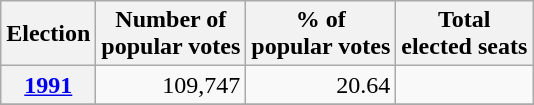<table class="wikitable" style="text-align: right;">
<tr align=center>
<th>Election</th>
<th>Number of<br>popular votes</th>
<th>% of<br>popular votes</th>
<th>Total<br>elected seats</th>
</tr>
<tr>
<th><a href='#'>1991</a></th>
<td>109,747</td>
<td>20.64</td>
<td></td>
</tr>
<tr>
</tr>
</table>
